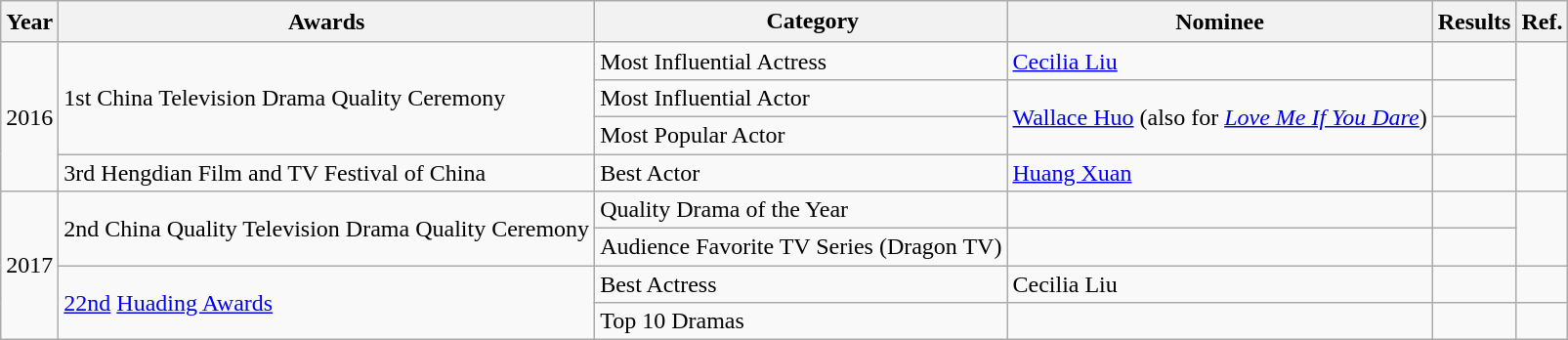<table class="wikitable">
<tr>
<th>Year</th>
<th>Awards</th>
<th>　Category</th>
<th>Nominee</th>
<th>Results</th>
<th>Ref.</th>
</tr>
<tr>
<td rowspan="4">2016</td>
<td rowspan="3">1st China Television Drama Quality Ceremony</td>
<td>Most Influential Actress</td>
<td><a href='#'>Cecilia Liu</a></td>
<td></td>
<td rowspan=3></td>
</tr>
<tr>
<td>Most Influential Actor</td>
<td rowspan=2><a href='#'>Wallace Huo</a> (also for <em><a href='#'>Love Me If You Dare</a></em>)</td>
<td></td>
</tr>
<tr>
<td>Most Popular Actor</td>
<td></td>
</tr>
<tr>
<td>3rd Hengdian Film and TV Festival of China</td>
<td>Best Actor</td>
<td><a href='#'>Huang Xuan</a></td>
<td></td>
<td></td>
</tr>
<tr>
<td rowspan=4>2017</td>
<td rowspan=2>2nd China Quality Television Drama Quality Ceremony</td>
<td>Quality Drama of the Year</td>
<td></td>
<td></td>
<td rowspan=2></td>
</tr>
<tr>
<td>Audience Favorite TV Series (Dragon TV)</td>
<td></td>
<td></td>
</tr>
<tr>
<td rowspan=2><a href='#'>22nd</a> <a href='#'>Huading Awards</a></td>
<td>Best Actress</td>
<td>Cecilia Liu</td>
<td></td>
<td></td>
</tr>
<tr>
<td>Top 10 Dramas</td>
<td></td>
<td></td>
<td></td>
</tr>
</table>
